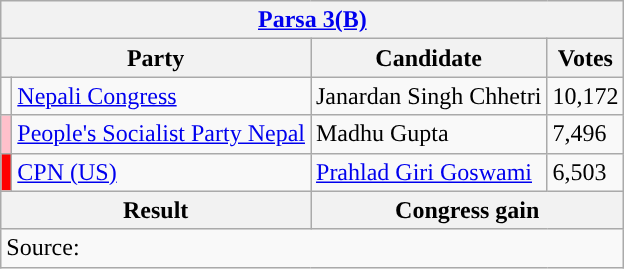<table class="wikitable">
<tr>
<th colspan="4"><a href='#'>Parsa 3(B)</a></th>
</tr>
<tr>
<th colspan="2">Party</th>
<th>Candidate</th>
<th>Votes</th>
</tr>
<tr>
<td style="background-color:"></td>
<td><a href='#'>Nepali Congress</a></td>
<td>Janardan Singh Chhetri</td>
<td>10,172</td>
</tr>
<tr>
<td style="background-color:#FFC0CB"></td>
<td><a href='#'>People's Socialist Party Nepal</a></td>
<td>Madhu Gupta</td>
<td>7,496</td>
</tr>
<tr>
<td style="background-color:#FF0000"></td>
<td><a href='#'>CPN (US)</a></td>
<td><a href='#'>Prahlad Giri Goswami</a></td>
<td>6,503</td>
</tr>
<tr>
<th colspan="2">Result</th>
<th colspan="2">Congress gain</th>
</tr>
<tr>
<td colspan="4">Source: </td>
</tr>
</table>
